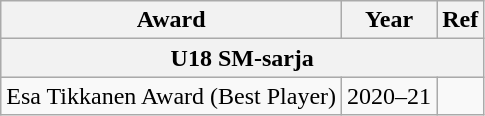<table class="wikitable">
<tr>
<th>Award</th>
<th>Year</th>
<th>Ref</th>
</tr>
<tr bgcolor="#e0e0e0" align="center">
<th colspan="3">U18 SM-sarja</th>
</tr>
<tr>
<td>Esa Tikkanen Award (Best Player)</td>
<td>2020–21</td>
<td></td>
</tr>
</table>
